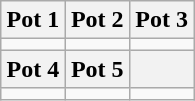<table class="wikitable">
<tr>
<th width=33%>Pot 1</th>
<th width=33%>Pot 2</th>
<th width=33%>Pot 3</th>
</tr>
<tr>
<td></td>
<td></td>
<td></td>
</tr>
<tr>
<th>Pot 4</th>
<th>Pot 5</th>
<th></th>
</tr>
<tr>
<td></td>
<td></td>
<td></td>
</tr>
</table>
